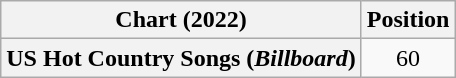<table class="wikitable sortable plainrowheaders" style="text-align:center">
<tr>
<th scope="col">Chart (2022)</th>
<th scope="col">Position</th>
</tr>
<tr>
<th scope="row">US Hot Country Songs (<em>Billboard</em>)</th>
<td>60</td>
</tr>
</table>
